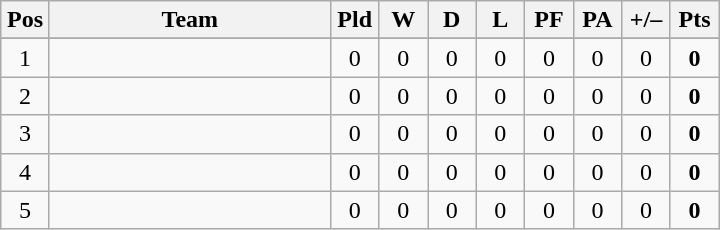<table class="wikitable" style="text-align: center; font-size: 100%;">
<tr>
<th width=25>Pos</th>
<th width=180>Team</th>
<th width=25>Pld</th>
<th width=25>W</th>
<th width=25>D</th>
<th width=25>L</th>
<th width=25>PF</th>
<th width=25>PA</th>
<th width=25>+/–</th>
<th width=25>Pts</th>
</tr>
<tr bgcolor="#ccffcc">
</tr>
<tr>
<td>1</td>
<td align="left"></td>
<td>0</td>
<td>0</td>
<td>0</td>
<td>0</td>
<td>0</td>
<td>0</td>
<td>0</td>
<td><strong>0</strong></td>
</tr>
<tr>
<td>2</td>
<td align="left"></td>
<td>0</td>
<td>0</td>
<td>0</td>
<td>0</td>
<td>0</td>
<td>0</td>
<td>0</td>
<td><strong>0</strong></td>
</tr>
<tr>
<td>3</td>
<td align="left"></td>
<td>0</td>
<td>0</td>
<td>0</td>
<td>0</td>
<td>0</td>
<td>0</td>
<td>0</td>
<td><strong>0</strong></td>
</tr>
<tr>
<td>4</td>
<td align="left"></td>
<td>0</td>
<td>0</td>
<td>0</td>
<td>0</td>
<td>0</td>
<td>0</td>
<td>0</td>
<td><strong>0</strong></td>
</tr>
<tr>
<td>5</td>
<td align="left"></td>
<td>0</td>
<td>0</td>
<td>0</td>
<td>0</td>
<td>0</td>
<td>0</td>
<td>0</td>
<td><strong>0</strong></td>
</tr>
</table>
